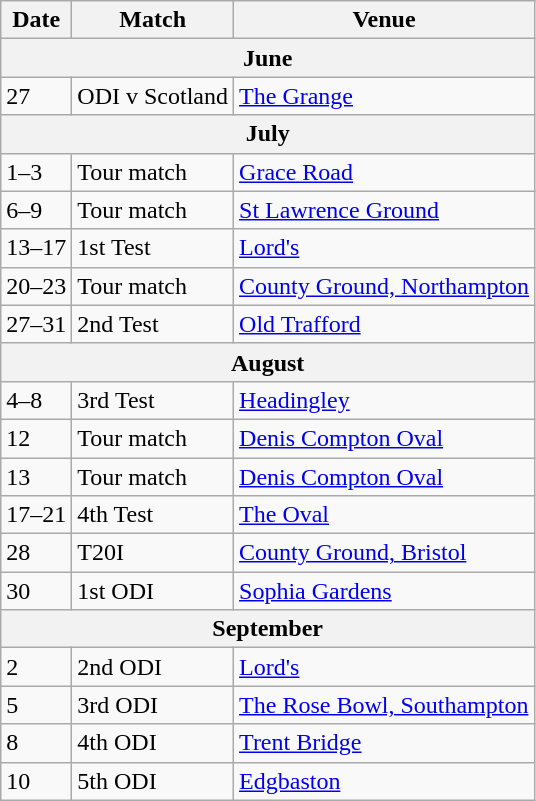<table class="wikitable">
<tr>
<th>Date</th>
<th>Match</th>
<th>Venue</th>
</tr>
<tr>
<th colspan="3">June</th>
</tr>
<tr>
<td>27</td>
<td>ODI v Scotland</td>
<td><a href='#'>The Grange</a></td>
</tr>
<tr>
<th colspan="3">July</th>
</tr>
<tr>
<td>1–3</td>
<td>Tour match</td>
<td><a href='#'>Grace Road</a></td>
</tr>
<tr>
<td>6–9</td>
<td>Tour match</td>
<td><a href='#'>St Lawrence Ground</a></td>
</tr>
<tr>
<td>13–17</td>
<td>1st Test</td>
<td><a href='#'>Lord's</a></td>
</tr>
<tr>
<td>20–23</td>
<td>Tour match</td>
<td><a href='#'>County Ground, Northampton</a></td>
</tr>
<tr>
<td>27–31</td>
<td>2nd Test</td>
<td><a href='#'>Old Trafford</a></td>
</tr>
<tr>
<th colspan="3">August</th>
</tr>
<tr>
<td>4–8</td>
<td>3rd Test</td>
<td><a href='#'>Headingley</a></td>
</tr>
<tr>
<td>12</td>
<td>Tour match</td>
<td><a href='#'>Denis Compton Oval</a></td>
</tr>
<tr>
<td>13</td>
<td>Tour match</td>
<td><a href='#'>Denis Compton Oval</a></td>
</tr>
<tr>
<td>17–21</td>
<td>4th Test</td>
<td><a href='#'>The Oval</a></td>
</tr>
<tr>
<td>28</td>
<td>T20I</td>
<td><a href='#'>County Ground, Bristol</a></td>
</tr>
<tr>
<td>30</td>
<td>1st ODI</td>
<td><a href='#'>Sophia Gardens</a></td>
</tr>
<tr>
<th colspan="3">September</th>
</tr>
<tr>
<td>2</td>
<td>2nd ODI</td>
<td><a href='#'>Lord's</a></td>
</tr>
<tr>
<td>5</td>
<td>3rd ODI</td>
<td><a href='#'>The Rose Bowl, Southampton</a></td>
</tr>
<tr>
<td>8</td>
<td>4th ODI</td>
<td><a href='#'>Trent Bridge</a></td>
</tr>
<tr>
<td>10</td>
<td>5th ODI</td>
<td><a href='#'>Edgbaston</a></td>
</tr>
</table>
